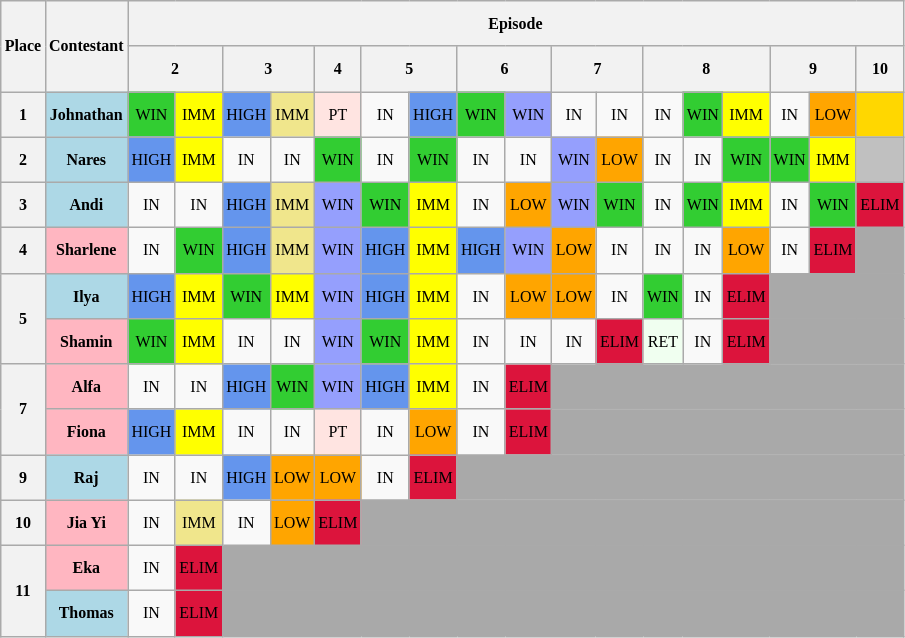<table class="wikitable" style="text-align: center; font-size: 8pt; line-height:25px;">
<tr>
<th rowspan="2">Place</th>
<th rowspan="2">Contestant</th>
<th colspan="17">Episode</th>
</tr>
<tr>
<th colspan="2">2</th>
<th colspan="2">3</th>
<th>4</th>
<th colspan="2">5</th>
<th colspan="2">6</th>
<th colspan="2">7</th>
<th colspan="3">8</th>
<th colspan="2">9</th>
<th>10</th>
</tr>
<tr>
<th>1</th>
<th style="background:lightblue;">Johnathan</th>
<td style="background:limegreen;">WIN</td>
<td style="background:yellow;">IMM</td>
<td style="background:cornflowerblue;">HIGH</td>
<td style="background:khaki;">IMM</td>
<td style="background:mistyrose;">PT</td>
<td>IN</td>
<td style="background:cornflowerblue;">HIGH</td>
<td style="background:limegreen;">WIN</td>
<td style="background:#959FFD;">WIN</td>
<td>IN</td>
<td>IN</td>
<td>IN</td>
<td style="background:limegreen;">WIN</td>
<td style="background:yellow;">IMM</td>
<td>IN</td>
<td style="background:orange;">LOW</td>
<td style="background:gold;"></td>
</tr>
<tr>
<th>2</th>
<th style="background:lightblue;">Nares</th>
<td style="background:cornflowerblue;">HIGH</td>
<td style="background:yellow;">IMM</td>
<td>IN</td>
<td>IN</td>
<td style="background:limegreen;">WIN</td>
<td>IN</td>
<td style="background:limegreen;">WIN</td>
<td>IN</td>
<td>IN</td>
<td style="background:#959FFD;">WIN</td>
<td style="background:orange;">LOW</td>
<td>IN</td>
<td>IN</td>
<td style="background:limegreen;">WIN</td>
<td style="background:limegreen;">WIN</td>
<td style="background:yellow;">IMM</td>
<td style="background:silver;"></td>
</tr>
<tr>
<th>3</th>
<th style="background:lightblue;">Andi</th>
<td>IN</td>
<td>IN</td>
<td style="background:cornflowerblue;">HIGH</td>
<td style="background:khaki;">IMM</td>
<td style="background:#959FFD;">WIN</td>
<td style="background:limegreen;">WIN</td>
<td style="background:yellow;">IMM</td>
<td>IN</td>
<td style="background:orange;">LOW</td>
<td style="background:#959FFD;">WIN</td>
<td style="background:limegreen;">WIN</td>
<td>IN</td>
<td style="background:limegreen;">WIN</td>
<td style="background:yellow;">IMM</td>
<td>IN</td>
<td style="background:limegreen;">WIN</td>
<td style="background:crimson;">ELIM</td>
</tr>
<tr>
<th>4</th>
<th style="background:lightpink;">Sharlene</th>
<td>IN</td>
<td style="background:limegreen;">WIN</td>
<td style="background:cornflowerblue;">HIGH</td>
<td style="background:khaki;">IMM</td>
<td style="background:#959FFD;">WIN</td>
<td style="background:cornflowerblue;">HIGH</td>
<td style="background:yellow;">IMM</td>
<td style="background:cornflowerblue;">HIGH</td>
<td style="background:#959FFD;">WIN</td>
<td style="background:orange;">LOW</td>
<td>IN</td>
<td>IN</td>
<td>IN</td>
<td style="background:orange;">LOW</td>
<td>IN</td>
<td style="background:crimson;">ELIM</td>
<td style="background:darkgrey;" colspan="2"></td>
</tr>
<tr>
<th rowspan=2>5</th>
<th style="background:lightblue;">Ilya</th>
<td style="background:cornflowerblue;">HIGH</td>
<td style="background:yellow;">IMM</td>
<td style="background:limegreen;">WIN</td>
<td style="background:yellow;">IMM</td>
<td style="background:#959FFD;">WIN</td>
<td style="background:cornflowerblue;">HIGH</td>
<td style="background:yellow;">IMM</td>
<td>IN</td>
<td style="background:orange;">LOW</td>
<td style="background:orange;">LOW</td>
<td>IN</td>
<td style="background:limegreen;">WIN</td>
<td>IN</td>
<td style="background:crimson;">ELIM</td>
<td colspan="3" style="background:darkgrey;"></td>
</tr>
<tr>
<th style="background:lightpink;">Shamin</th>
<td style="background:limegreen;">WIN</td>
<td style="background:yellow;">IMM</td>
<td>IN</td>
<td>IN</td>
<td style="background:#959FFD;">WIN</td>
<td style="background:limegreen;">WIN</td>
<td style="background:yellow;">IMM</td>
<td>IN</td>
<td>IN</td>
<td>IN</td>
<td style="background:crimson;">ELIM</td>
<td style="background:honeydew">RET</td>
<td>IN</td>
<td style="background:crimson;">ELIM</td>
<td colspan="5" style="background:darkgrey;"></td>
</tr>
<tr>
<th rowspan=2>7</th>
<th style="background:lightpink;">Alfa</th>
<td>IN</td>
<td>IN</td>
<td style="background:cornflowerblue;">HIGH</td>
<td style="background:limegreen;">WIN</td>
<td style="background:#959FFD;">WIN</td>
<td style="background:cornflowerblue;">HIGH</td>
<td style="background:yellow;">IMM</td>
<td>IN</td>
<td style="background:crimson;">ELIM</td>
<td colspan="9" style="background:darkgrey;"></td>
</tr>
<tr>
<th style="background:lightpink;">Fiona</th>
<td style="background:cornflowerblue;">HIGH</td>
<td style="background:yellow;">IMM</td>
<td>IN</td>
<td>IN</td>
<td style="background:mistyrose;">PT</td>
<td>IN</td>
<td style="background:orange;">LOW</td>
<td>IN</td>
<td style="background:crimson;">ELIM</td>
<td colspan="10" style="background:darkgrey;"></td>
</tr>
<tr>
<th>9</th>
<th style="background:lightblue;">Raj</th>
<td>IN</td>
<td>IN</td>
<td style="background:cornflowerblue;">HIGH</td>
<td style="background:orange;">LOW</td>
<td style="background:orange;">LOW</td>
<td>IN</td>
<td style="background:crimson;">ELIM</td>
<td colspan="11" style="background:darkgrey;"></td>
</tr>
<tr>
<th>10</th>
<th style="background:lightpink;">Jia Yi</th>
<td>IN</td>
<td style="background:khaki;">IMM</td>
<td>IN</td>
<td style="background:orange;">LOW</td>
<td style="background:crimson;">ELIM</td>
<td colspan="12" style="background:darkgrey;"></td>
</tr>
<tr>
<th rowspan=2>11</th>
<th style="background:lightpink;">Eka</th>
<td>IN</td>
<td style="background:crimson;">ELIM</td>
<td colspan="15" style="background:darkgrey;"></td>
</tr>
<tr>
<th style="background:lightblue;">Thomas</th>
<td>IN</td>
<td style="background:crimson;">ELIM</td>
<td colspan="15" style="background:darkgrey;"></td>
</tr>
</table>
